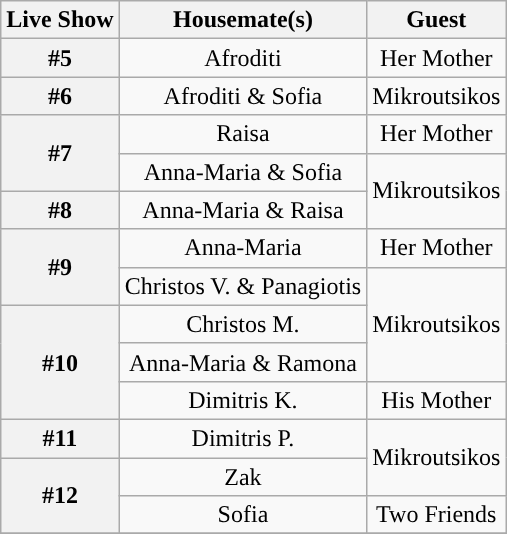<table class="wikitable" style="text-align:center;">
<tr>
<th>Live Show</th>
<th>Housemate(s)</th>
<th>Guest</th>
</tr>
<tr>
<th>#5</th>
<td>Afroditi</td>
<td>Her Mother</td>
</tr>
<tr>
<th>#6</th>
<td>Afroditi & Sofia</td>
<td>Mikroutsikos</td>
</tr>
<tr>
<th rowspan="2">#7</th>
<td>Raisa</td>
<td>Her Mother</td>
</tr>
<tr>
<td>Anna-Maria & Sofia</td>
<td rowspan="2">Mikroutsikos</td>
</tr>
<tr>
<th>#8</th>
<td>Anna-Maria & Raisa</td>
</tr>
<tr>
<th rowspan="2">#9</th>
<td>Anna-Maria</td>
<td>Her Mother</td>
</tr>
<tr>
<td>Christos V. & Panagiotis</td>
<td rowspan="3">Mikroutsikos</td>
</tr>
<tr>
<th rowspan="3">#10</th>
<td>Christos M.</td>
</tr>
<tr>
<td>Anna-Maria & Ramona</td>
</tr>
<tr>
<td>Dimitris K.</td>
<td>His Mother</td>
</tr>
<tr>
<th>#11</th>
<td>Dimitris P.</td>
<td rowspan="2">Mikroutsikos</td>
</tr>
<tr>
<th rowspan="2">#12</th>
<td>Zak</td>
</tr>
<tr>
<td>Sofia</td>
<td>Two Friends</td>
</tr>
<tr>
</tr>
</table>
